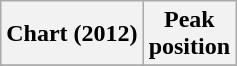<table class="wikitable plainrowheaders" style="text-align:center">
<tr>
<th scope="col">Chart (2012)</th>
<th scope="col">Peak<br>position</th>
</tr>
<tr>
</tr>
</table>
